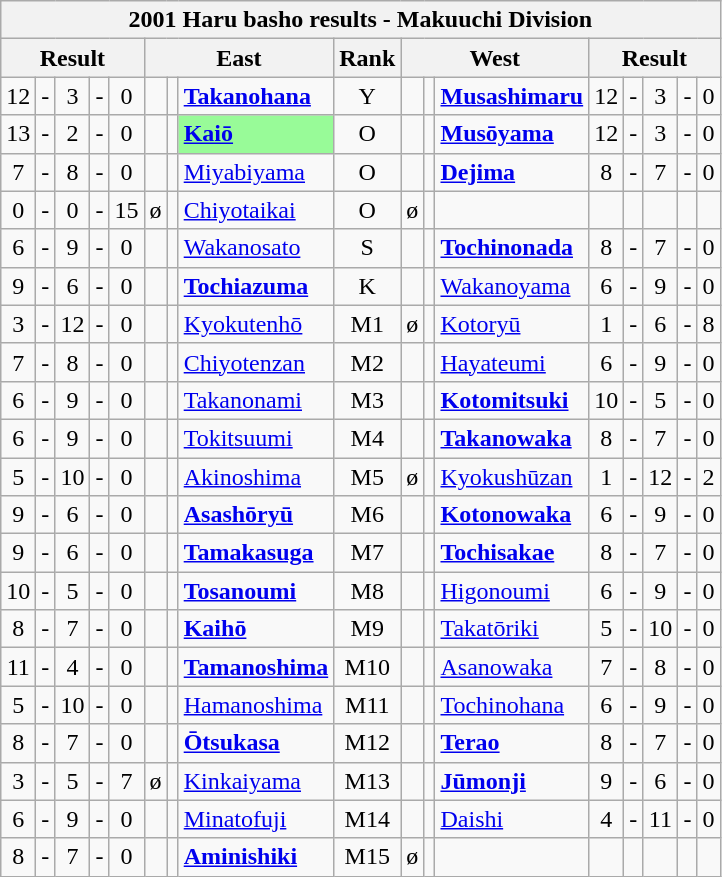<table class="wikitable">
<tr>
<th colspan="17">2001 Haru basho results - Makuuchi Division</th>
</tr>
<tr>
<th colspan="5">Result</th>
<th colspan="3">East</th>
<th>Rank</th>
<th colspan="3">West</th>
<th colspan="5">Result</th>
</tr>
<tr>
<td align=center>12</td>
<td align=center>-</td>
<td align=center>3</td>
<td align=center>-</td>
<td align=center>0</td>
<td align=center></td>
<td align=center></td>
<td><strong><a href='#'>Takanohana</a></strong></td>
<td align=center>Y</td>
<td align=center></td>
<td align=center></td>
<td><strong><a href='#'>Musashimaru</a></strong></td>
<td align=center>12</td>
<td align=center>-</td>
<td align=center>3</td>
<td align=center>-</td>
<td align=center>0</td>
</tr>
<tr>
<td align=center>13</td>
<td align=center>-</td>
<td align=center>2</td>
<td align=center>-</td>
<td align=center>0</td>
<td align=center></td>
<td align=center></td>
<td style="background: PaleGreen;"><strong><a href='#'>Kaiō</a></strong></td>
<td align=center>O</td>
<td align=center></td>
<td align=center></td>
<td><strong><a href='#'>Musōyama</a></strong></td>
<td align=center>12</td>
<td align=center>-</td>
<td align=center>3</td>
<td align=center>-</td>
<td align=center>0</td>
</tr>
<tr>
<td align=center>7</td>
<td align=center>-</td>
<td align=center>8</td>
<td align=center>-</td>
<td align=center>0</td>
<td align=center></td>
<td align=center></td>
<td><a href='#'>Miyabiyama</a></td>
<td align=center>O</td>
<td align=center></td>
<td align=center></td>
<td><strong><a href='#'>Dejima</a></strong></td>
<td align=center>8</td>
<td align=center>-</td>
<td align=center>7</td>
<td align=center>-</td>
<td align=center>0</td>
</tr>
<tr>
<td align=center>0</td>
<td align=center>-</td>
<td align=center>0</td>
<td align=center>-</td>
<td align=center>15</td>
<td align=center>ø</td>
<td align=center></td>
<td><a href='#'>Chiyotaikai</a></td>
<td align=center>O</td>
<td align=center>ø</td>
<td align=center></td>
<td></td>
<td align=center></td>
<td align=center></td>
<td align=center></td>
<td align=center></td>
<td align=center></td>
</tr>
<tr>
<td align=center>6</td>
<td align=center>-</td>
<td align=center>9</td>
<td align=center>-</td>
<td align=center>0</td>
<td align=center></td>
<td align=center></td>
<td><a href='#'>Wakanosato</a></td>
<td align=center>S</td>
<td align=center></td>
<td align=center></td>
<td><strong><a href='#'>Tochinonada</a></strong></td>
<td align=center>8</td>
<td align=center>-</td>
<td align=center>7</td>
<td align=center>-</td>
<td align=center>0</td>
</tr>
<tr>
<td align=center>9</td>
<td align=center>-</td>
<td align=center>6</td>
<td align=center>-</td>
<td align=center>0</td>
<td align=center></td>
<td align=center></td>
<td><strong><a href='#'>Tochiazuma</a></strong></td>
<td align=center>K</td>
<td align=center></td>
<td align=center></td>
<td><a href='#'>Wakanoyama</a></td>
<td align=center>6</td>
<td align=center>-</td>
<td align=center>9</td>
<td align=center>-</td>
<td align=center>0</td>
</tr>
<tr>
<td align=center>3</td>
<td align=center>-</td>
<td align=center>12</td>
<td align=center>-</td>
<td align=center>0</td>
<td align=center></td>
<td align=center></td>
<td><a href='#'>Kyokutenhō</a></td>
<td align=center>M1</td>
<td align=center>ø</td>
<td align=center></td>
<td><a href='#'>Kotoryū</a></td>
<td align=center>1</td>
<td align=center>-</td>
<td align=center>6</td>
<td align=center>-</td>
<td align=center>8</td>
</tr>
<tr>
<td align=center>7</td>
<td align=center>-</td>
<td align=center>8</td>
<td align=center>-</td>
<td align=center>0</td>
<td align=center></td>
<td align=center></td>
<td><a href='#'>Chiyotenzan</a></td>
<td align=center>M2</td>
<td align=center></td>
<td align=center></td>
<td><a href='#'>Hayateumi</a></td>
<td align=center>6</td>
<td align=center>-</td>
<td align=center>9</td>
<td align=center>-</td>
<td align=center>0</td>
</tr>
<tr>
<td align=center>6</td>
<td align=center>-</td>
<td align=center>9</td>
<td align=center>-</td>
<td align=center>0</td>
<td align=center></td>
<td align=center></td>
<td><a href='#'>Takanonami</a></td>
<td align=center>M3</td>
<td align=center></td>
<td align=center></td>
<td><strong><a href='#'>Kotomitsuki</a></strong></td>
<td align=center>10</td>
<td align=center>-</td>
<td align=center>5</td>
<td align=center>-</td>
<td align=center>0</td>
</tr>
<tr>
<td align=center>6</td>
<td align=center>-</td>
<td align=center>9</td>
<td align=center>-</td>
<td align=center>0</td>
<td align=center></td>
<td align=center></td>
<td><a href='#'>Tokitsuumi</a></td>
<td align=center>M4</td>
<td align=center></td>
<td align=center></td>
<td><strong><a href='#'>Takanowaka</a></strong></td>
<td align=center>8</td>
<td align=center>-</td>
<td align=center>7</td>
<td align=center>-</td>
<td align=center>0</td>
</tr>
<tr>
<td align=center>5</td>
<td align=center>-</td>
<td align=center>10</td>
<td align=center>-</td>
<td align=center>0</td>
<td align=center></td>
<td align=center></td>
<td><a href='#'>Akinoshima</a></td>
<td align=center>M5</td>
<td align=center>ø</td>
<td align=center></td>
<td><a href='#'>Kyokushūzan</a></td>
<td align=center>1</td>
<td align=center>-</td>
<td align=center>12</td>
<td align=center>-</td>
<td align=center>2</td>
</tr>
<tr>
<td align=center>9</td>
<td align=center>-</td>
<td align=center>6</td>
<td align=center>-</td>
<td align=center>0</td>
<td align=center></td>
<td align=center></td>
<td><strong><a href='#'>Asashōryū</a></strong></td>
<td align=center>M6</td>
<td align=center></td>
<td align=center></td>
<td><strong><a href='#'>Kotonowaka</a></strong></td>
<td align=center>6</td>
<td align=center>-</td>
<td align=center>9</td>
<td align=center>-</td>
<td align=center>0</td>
</tr>
<tr>
<td align=center>9</td>
<td align=center>-</td>
<td align=center>6</td>
<td align=center>-</td>
<td align=center>0</td>
<td align=center></td>
<td align=center></td>
<td><strong><a href='#'>Tamakasuga</a></strong></td>
<td align=center>M7</td>
<td align=center></td>
<td align=center></td>
<td><strong><a href='#'>Tochisakae</a></strong></td>
<td align=center>8</td>
<td align=center>-</td>
<td align=center>7</td>
<td align=center>-</td>
<td align=center>0</td>
</tr>
<tr>
<td align=center>10</td>
<td align=center>-</td>
<td align=center>5</td>
<td align=center>-</td>
<td align=center>0</td>
<td align=center></td>
<td align=center></td>
<td><strong><a href='#'>Tosanoumi</a></strong></td>
<td align=center>M8</td>
<td align=center></td>
<td align=center></td>
<td><a href='#'>Higonoumi</a></td>
<td align=center>6</td>
<td align=center>-</td>
<td align=center>9</td>
<td align=center>-</td>
<td align=center>0</td>
</tr>
<tr>
<td align=center>8</td>
<td align=center>-</td>
<td align=center>7</td>
<td align=center>-</td>
<td align=center>0</td>
<td align=center></td>
<td align=center></td>
<td><strong><a href='#'>Kaihō</a></strong></td>
<td align=center>M9</td>
<td align=center></td>
<td align=center></td>
<td><a href='#'>Takatōriki</a></td>
<td align=center>5</td>
<td align=center>-</td>
<td align=center>10</td>
<td align=center>-</td>
<td align=center>0</td>
</tr>
<tr>
<td align=center>11</td>
<td align=center>-</td>
<td align=center>4</td>
<td align=center>-</td>
<td align=center>0</td>
<td align=center></td>
<td align=center></td>
<td><strong><a href='#'>Tamanoshima</a></strong></td>
<td align=center>M10</td>
<td align=center></td>
<td align=center></td>
<td><a href='#'>Asanowaka</a></td>
<td align=center>7</td>
<td align=center>-</td>
<td align=center>8</td>
<td align=center>-</td>
<td align=center>0</td>
</tr>
<tr>
<td align=center>5</td>
<td align=center>-</td>
<td align=center>10</td>
<td align=center>-</td>
<td align=center>0</td>
<td align=center></td>
<td align=center></td>
<td><a href='#'>Hamanoshima</a></td>
<td align=center>M11</td>
<td align=center></td>
<td align=center></td>
<td><a href='#'>Tochinohana</a></td>
<td align=center>6</td>
<td align=center>-</td>
<td align=center>9</td>
<td align=center>-</td>
<td align=center>0</td>
</tr>
<tr>
<td align=center>8</td>
<td align=center>-</td>
<td align=center>7</td>
<td align=center>-</td>
<td align=center>0</td>
<td align=center></td>
<td align=center></td>
<td><strong><a href='#'>Ōtsukasa</a></strong></td>
<td align=center>M12</td>
<td align=center></td>
<td align=center></td>
<td><strong><a href='#'>Terao</a></strong></td>
<td align=center>8</td>
<td align=center>-</td>
<td align=center>7</td>
<td align=center>-</td>
<td align=center>0</td>
</tr>
<tr>
<td align=center>3</td>
<td align=center>-</td>
<td align=center>5</td>
<td align=center>-</td>
<td align=center>7</td>
<td align=center>ø</td>
<td align=center></td>
<td><a href='#'>Kinkaiyama</a></td>
<td align=center>M13</td>
<td align=center></td>
<td align=center></td>
<td><strong><a href='#'>Jūmonji</a></strong></td>
<td align=center>9</td>
<td align=center>-</td>
<td align=center>6</td>
<td align=center>-</td>
<td align=center>0</td>
</tr>
<tr>
<td align=center>6</td>
<td align=center>-</td>
<td align=center>9</td>
<td align=center>-</td>
<td align=center>0</td>
<td align=center></td>
<td align=center></td>
<td><a href='#'>Minatofuji</a></td>
<td align=center>M14</td>
<td align=center></td>
<td align=center></td>
<td><a href='#'>Daishi</a></td>
<td align=center>4</td>
<td align=center>-</td>
<td align=center>11</td>
<td align=center>-</td>
<td align=center>0</td>
</tr>
<tr>
<td align=center>8</td>
<td align=center>-</td>
<td align=center>7</td>
<td align=center>-</td>
<td align=center>0</td>
<td align=center></td>
<td align=center></td>
<td><strong><a href='#'>Aminishiki</a></strong></td>
<td align=center>M15</td>
<td align=center>ø</td>
<td align=center></td>
<td></td>
<td align=center></td>
<td align=center></td>
<td align=center></td>
<td align=center></td>
<td align=center></td>
</tr>
</table>
